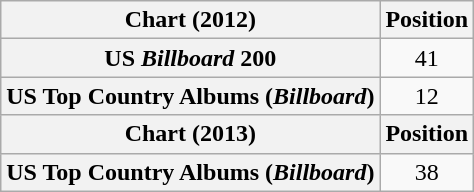<table class="wikitable plainrowheaders" style="text-align:center">
<tr>
<th scope="col">Chart (2012)</th>
<th scope="col">Position</th>
</tr>
<tr>
<th scope="row">US <em>Billboard</em> 200</th>
<td>41</td>
</tr>
<tr>
<th scope="row">US Top Country Albums (<em>Billboard</em>)</th>
<td>12</td>
</tr>
<tr>
<th scope="col">Chart (2013)</th>
<th scope="col">Position</th>
</tr>
<tr>
<th scope="row">US Top Country Albums (<em>Billboard</em>)</th>
<td>38</td>
</tr>
</table>
